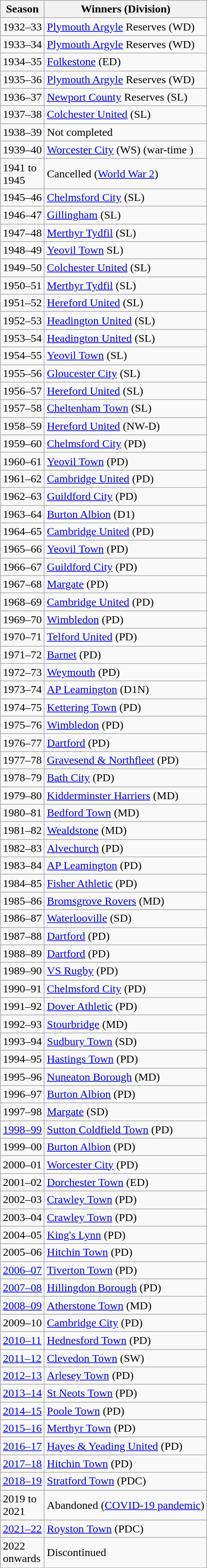<table class="wikitable" style="text-align: left">
<tr>
<th>Season</th>
<th>Winners (Division)</th>
</tr>
<tr>
<td>1932–33</td>
<td><a href='#'>Plymouth Argyle</a> Reserves (WD)</td>
</tr>
<tr>
<td>1933–34</td>
<td><a href='#'>Plymouth Argyle</a> Reserves (WD)</td>
</tr>
<tr>
<td>1934–35</td>
<td><a href='#'>Folkestone</a> (ED)</td>
</tr>
<tr>
<td>1935–36</td>
<td><a href='#'>Plymouth Argyle</a> Reserves (WD)</td>
</tr>
<tr>
<td>1936–37</td>
<td><a href='#'>Newport County</a> Reserves (SL)</td>
</tr>
<tr>
<td>1937–38</td>
<td><a href='#'>Colchester United</a> (SL)</td>
</tr>
<tr>
<td>1938–39</td>
<td>Not completed</td>
</tr>
<tr>
<td>1939–40</td>
<td><a href='#'>Worcester City</a> (WS) (war-time )</td>
</tr>
<tr>
<td>1941 to<br> 1945</td>
<td>Cancelled (<a href='#'>World War 2</a>)</td>
</tr>
<tr>
<td>1945–46</td>
<td><a href='#'>Chelmsford City</a> (SL)</td>
</tr>
<tr>
<td>1946–47</td>
<td><a href='#'>Gillingham</a> (SL)</td>
</tr>
<tr>
<td>1947–48</td>
<td><a href='#'>Merthyr Tydfil</a> (SL)</td>
</tr>
<tr>
<td>1948–49</td>
<td><a href='#'>Yeovil Town</a> SL)</td>
</tr>
<tr>
<td>1949–50</td>
<td><a href='#'>Colchester United</a> (SL)</td>
</tr>
<tr>
<td>1950–51</td>
<td><a href='#'>Merthyr Tydfil</a> (SL)</td>
</tr>
<tr>
<td>1951–52</td>
<td><a href='#'>Hereford United</a> (SL)</td>
</tr>
<tr>
<td>1952–53</td>
<td><a href='#'>Headington United</a> (SL)</td>
</tr>
<tr>
<td>1953–54</td>
<td><a href='#'>Headington United</a> (SL)</td>
</tr>
<tr>
<td>1954–55</td>
<td><a href='#'>Yeovil Town</a> (SL)</td>
</tr>
<tr>
<td>1955–56</td>
<td><a href='#'>Gloucester City</a> (SL)</td>
</tr>
<tr>
<td>1956–57</td>
<td><a href='#'>Hereford United</a> (SL)</td>
</tr>
<tr>
<td>1957–58</td>
<td><a href='#'>Cheltenham Town</a> (SL)</td>
</tr>
<tr>
<td>1958–59</td>
<td><a href='#'>Hereford United</a> (NW-D)</td>
</tr>
<tr>
<td>1959–60</td>
<td><a href='#'>Chelmsford City</a> (PD)</td>
</tr>
<tr>
<td>1960–61</td>
<td><a href='#'>Yeovil Town</a> (PD)</td>
</tr>
<tr>
<td>1961–62</td>
<td><a href='#'>Cambridge United</a> (PD)</td>
</tr>
<tr>
<td>1962–63</td>
<td><a href='#'>Guildford City</a> (PD)</td>
</tr>
<tr>
<td>1963–64</td>
<td><a href='#'>Burton Albion</a> (D1)</td>
</tr>
<tr>
<td>1964–65</td>
<td><a href='#'>Cambridge United</a> (PD)</td>
</tr>
<tr>
<td>1965–66</td>
<td><a href='#'>Yeovil Town</a> (PD)</td>
</tr>
<tr>
<td>1966–67</td>
<td><a href='#'>Guildford City</a> (PD)</td>
</tr>
<tr>
<td>1967–68</td>
<td><a href='#'>Margate</a> (PD)</td>
</tr>
<tr>
<td>1968–69</td>
<td><a href='#'>Cambridge United</a> (PD)</td>
</tr>
<tr>
<td>1969–70</td>
<td><a href='#'>Wimbledon</a> (PD)</td>
</tr>
<tr>
<td>1970–71</td>
<td><a href='#'>Telford United</a> (PD)</td>
</tr>
<tr>
<td>1971–72</td>
<td><a href='#'>Barnet</a> (PD)</td>
</tr>
<tr>
<td>1972–73</td>
<td><a href='#'>Weymouth</a> (PD)</td>
</tr>
<tr>
<td>1973–74</td>
<td><a href='#'>AP Leamington</a> (D1N)</td>
</tr>
<tr>
<td>1974–75</td>
<td><a href='#'>Kettering Town</a> (PD)</td>
</tr>
<tr>
<td>1975–76</td>
<td><a href='#'>Wimbledon</a> (PD)</td>
</tr>
<tr>
<td>1976–77</td>
<td><a href='#'>Dartford</a> (PD)</td>
</tr>
<tr>
<td>1977–78</td>
<td><a href='#'>Gravesend & Northfleet</a> (PD)</td>
</tr>
<tr>
<td>1978–79</td>
<td><a href='#'>Bath City</a> (PD)</td>
</tr>
<tr>
<td>1979–80</td>
<td><a href='#'>Kidderminster Harriers</a> (MD)</td>
</tr>
<tr>
<td>1980–81</td>
<td><a href='#'>Bedford Town</a> (MD)</td>
</tr>
<tr>
<td>1981–82</td>
<td><a href='#'>Wealdstone</a> (MD)</td>
</tr>
<tr>
<td>1982–83</td>
<td><a href='#'>Alvechurch</a> (PD)</td>
</tr>
<tr>
<td>1983–84</td>
<td><a href='#'>AP Leamington</a> (PD)</td>
</tr>
<tr>
<td>1984–85</td>
<td><a href='#'>Fisher Athletic</a> (PD)</td>
</tr>
<tr>
<td>1985–86</td>
<td><a href='#'>Bromsgrove Rovers</a> (MD)</td>
</tr>
<tr>
<td>1986–87</td>
<td><a href='#'>Waterlooville</a> (SD)</td>
</tr>
<tr>
<td>1987–88</td>
<td><a href='#'>Dartford</a> (PD)</td>
</tr>
<tr>
<td>1988–89</td>
<td><a href='#'>Dartford</a> (PD)</td>
</tr>
<tr>
<td>1989–90</td>
<td><a href='#'>VS Rugby</a> (PD)</td>
</tr>
<tr>
<td>1990–91</td>
<td><a href='#'>Chelmsford City</a> (PD)</td>
</tr>
<tr>
<td>1991–92</td>
<td><a href='#'>Dover Athletic</a> (PD)</td>
</tr>
<tr>
<td>1992–93</td>
<td><a href='#'>Stourbridge</a> (MD)</td>
</tr>
<tr>
<td>1993–94</td>
<td><a href='#'>Sudbury Town</a> (SD)</td>
</tr>
<tr>
<td>1994–95</td>
<td><a href='#'>Hastings Town</a> (PD)</td>
</tr>
<tr>
<td>1995–96</td>
<td><a href='#'>Nuneaton Borough</a> (MD)</td>
</tr>
<tr>
<td>1996–97</td>
<td><a href='#'>Burton Albion</a> (PD)</td>
</tr>
<tr>
<td>1997–98</td>
<td><a href='#'>Margate</a> (SD)</td>
</tr>
<tr>
<td><a href='#'>1998–99</a></td>
<td><a href='#'>Sutton Coldfield Town</a> (PD)</td>
</tr>
<tr>
<td>1999–00</td>
<td><a href='#'>Burton Albion</a> (PD)</td>
</tr>
<tr>
<td>2000–01</td>
<td><a href='#'>Worcester City</a> (PD)</td>
</tr>
<tr>
<td>2001–02</td>
<td><a href='#'>Dorchester Town</a> (ED)</td>
</tr>
<tr>
<td>2002–03</td>
<td><a href='#'>Crawley Town</a> (PD)</td>
</tr>
<tr>
<td>2003–04</td>
<td><a href='#'>Crawley Town</a> (PD)</td>
</tr>
<tr>
<td>2004–05</td>
<td><a href='#'>King's Lynn</a> (PD)</td>
</tr>
<tr>
<td>2005–06</td>
<td><a href='#'>Hitchin Town</a> (PD)</td>
</tr>
<tr>
<td><a href='#'>2006–07</a></td>
<td><a href='#'>Tiverton Town</a> (PD)</td>
</tr>
<tr>
<td><a href='#'>2007–08</a></td>
<td><a href='#'>Hillingdon Borough</a> (PD)</td>
</tr>
<tr>
<td><a href='#'>2008–09</a></td>
<td><a href='#'>Atherstone Town</a> (MD)</td>
</tr>
<tr>
<td>2009–10</td>
<td><a href='#'>Cambridge City</a> (PD)</td>
</tr>
<tr>
<td><a href='#'>2010–11</a></td>
<td><a href='#'>Hednesford Town</a> (PD)</td>
</tr>
<tr>
<td><a href='#'>2011–12</a></td>
<td><a href='#'>Clevedon Town</a> (SW)</td>
</tr>
<tr>
<td><a href='#'>2012–13</a></td>
<td><a href='#'>Arlesey Town</a> (PD)</td>
</tr>
<tr>
<td><a href='#'>2013–14</a></td>
<td><a href='#'>St Neots Town</a> (PD)</td>
</tr>
<tr>
<td><a href='#'>2014–15</a></td>
<td><a href='#'>Poole Town</a> (PD)</td>
</tr>
<tr>
<td><a href='#'>2015–16</a></td>
<td><a href='#'>Merthyr Town</a> (PD)</td>
</tr>
<tr>
<td><a href='#'>2016–17</a></td>
<td><a href='#'>Hayes & Yeading United</a> (PD)</td>
</tr>
<tr>
<td><a href='#'>2017–18</a></td>
<td><a href='#'>Hitchin Town</a> (PD)</td>
</tr>
<tr>
<td><a href='#'>2018–19</a></td>
<td><a href='#'>Stratford Town</a> (PDC)</td>
</tr>
<tr>
<td>2019 to<br>2021</td>
<td>Abandoned (<a href='#'>COVID-19 pandemic</a>)</td>
</tr>
<tr>
<td><a href='#'>2021–22</a></td>
<td><a href='#'>Royston Town</a> (PDC)</td>
</tr>
<tr>
<td>2022 <br>onwards</td>
<td>Discontinued</td>
</tr>
</table>
